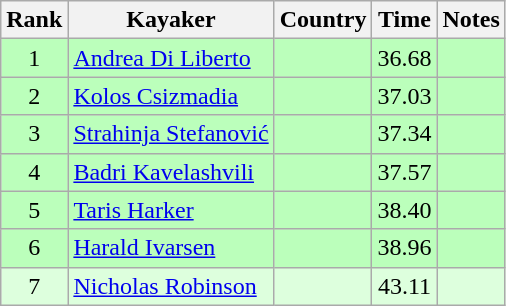<table class="wikitable" style="text-align:center">
<tr>
<th>Rank</th>
<th>Kayaker</th>
<th>Country</th>
<th>Time</th>
<th>Notes</th>
</tr>
<tr bgcolor=bbffbb>
<td>1</td>
<td align="left"><a href='#'>Andrea Di Liberto</a></td>
<td align="left"></td>
<td>36.68</td>
<td></td>
</tr>
<tr bgcolor=bbffbb>
<td>2</td>
<td align="left"><a href='#'>Kolos Csizmadia</a></td>
<td align="left"></td>
<td>37.03</td>
<td></td>
</tr>
<tr bgcolor=bbffbb>
<td>3</td>
<td align="left"><a href='#'>Strahinja Stefanović</a></td>
<td align="left"></td>
<td>37.34</td>
<td></td>
</tr>
<tr bgcolor=bbffbb>
<td>4</td>
<td align="left"><a href='#'>Badri Kavelashvili</a></td>
<td align="left"></td>
<td>37.57</td>
<td></td>
</tr>
<tr bgcolor=bbffbb>
<td>5</td>
<td align="left"><a href='#'>Taris Harker</a></td>
<td align="left"></td>
<td>38.40</td>
<td></td>
</tr>
<tr bgcolor=bbffbb>
<td>6</td>
<td align="left"><a href='#'>Harald Ivarsen</a></td>
<td align="left"></td>
<td>38.96</td>
<td></td>
</tr>
<tr bgcolor=ddffdd>
<td>7</td>
<td align="left"><a href='#'>Nicholas Robinson</a></td>
<td align="left"></td>
<td>43.11</td>
<td></td>
</tr>
</table>
